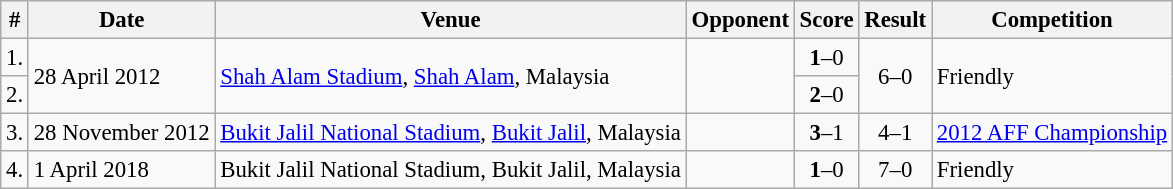<table class="wikitable" style="text-align:left; font-size:95%;">
<tr style="text-align:center">
<th>#</th>
<th>Date</th>
<th>Venue</th>
<th>Opponent</th>
<th>Score</th>
<th>Result</th>
<th>Competition</th>
</tr>
<tr>
<td>1.</td>
<td rowspan="2">28 April 2012</td>
<td rowspan="2"><a href='#'>Shah Alam Stadium</a>, <a href='#'>Shah Alam</a>, Malaysia</td>
<td rowspan="2"></td>
<td align=center><strong>1</strong>–0</td>
<td rowspan="2" align=center>6–0</td>
<td rowspan="2">Friendly</td>
</tr>
<tr>
<td>2.</td>
<td align=center><strong>2</strong>–0</td>
</tr>
<tr>
<td>3.</td>
<td>28 November 2012</td>
<td><a href='#'>Bukit Jalil National Stadium</a>, <a href='#'>Bukit Jalil</a>, Malaysia</td>
<td></td>
<td align=center><strong>3</strong>–1</td>
<td align=center>4–1</td>
<td><a href='#'>2012 AFF Championship</a></td>
</tr>
<tr>
<td>4.</td>
<td>1 April 2018</td>
<td>Bukit Jalil National Stadium, Bukit Jalil, Malaysia</td>
<td></td>
<td align=center><strong>1</strong>–0</td>
<td align=center>7–0</td>
<td>Friendly</td>
</tr>
</table>
